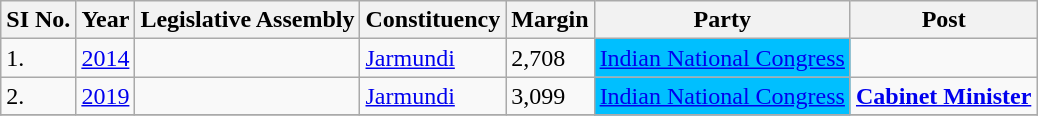<table class ="wikitable">
<tr>
<th>SI No.</th>
<th>Year</th>
<th>Legislative Assembly</th>
<th>Constituency</th>
<th>Margin</th>
<th>Party</th>
<th>Post</th>
</tr>
<tr>
<td>1.</td>
<td><a href='#'>2014</a></td>
<td></td>
<td><a href='#'>Jarmundi</a></td>
<td>2,708</td>
<td bgcolor=#00BFFF><a href='#'>Indian National Congress</a></td>
<td></td>
</tr>
<tr>
<td>2.</td>
<td><a href='#'>2019</a></td>
<td></td>
<td><a href='#'>Jarmundi</a></td>
<td>3,099</td>
<td bgcolor=#00BFFF><a href='#'>Indian National Congress</a></td>
<td><strong><a href='#'>Cabinet Minister</a></strong></td>
</tr>
<tr>
</tr>
</table>
